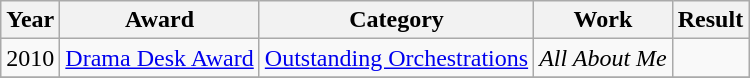<table class="wikitable">
<tr>
<th>Year</th>
<th>Award</th>
<th>Category</th>
<th>Work</th>
<th>Result</th>
</tr>
<tr>
<td>2010</td>
<td><a href='#'>Drama Desk Award</a></td>
<td><a href='#'>Outstanding Orchestrations</a></td>
<td><em>All About Me</em></td>
<td></td>
</tr>
<tr>
</tr>
</table>
